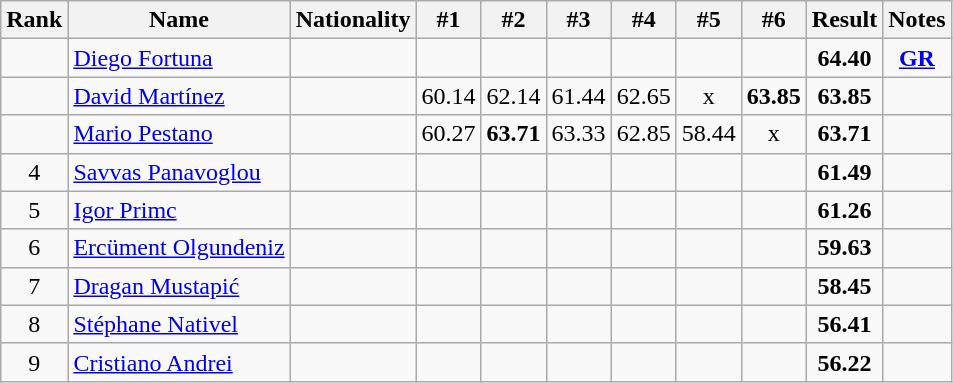<table class="wikitable sortable" style="text-align:center">
<tr>
<th>Rank</th>
<th>Name</th>
<th>Nationality</th>
<th>#1</th>
<th>#2</th>
<th>#3</th>
<th>#4</th>
<th>#5</th>
<th>#6</th>
<th>Result</th>
<th>Notes</th>
</tr>
<tr>
<td></td>
<td align=left><a href='#'>Diego Fortuna</a></td>
<td align=left></td>
<td></td>
<td></td>
<td></td>
<td></td>
<td></td>
<td></td>
<td><strong>64.40</strong></td>
<td><strong><a href='#'>GR</a></strong></td>
</tr>
<tr>
<td></td>
<td align=left><a href='#'>David Martínez</a></td>
<td align=left></td>
<td>60.14</td>
<td>62.14</td>
<td>61.44</td>
<td>62.65</td>
<td>x</td>
<td><strong>63.85</strong></td>
<td><strong>63.85</strong></td>
<td></td>
</tr>
<tr>
<td></td>
<td align=left><a href='#'>Mario Pestano</a></td>
<td align=left></td>
<td>60.27</td>
<td><strong>63.71</strong></td>
<td>63.33</td>
<td>62.85</td>
<td>58.44</td>
<td>x</td>
<td><strong>63.71</strong></td>
<td></td>
</tr>
<tr>
<td>4</td>
<td align=left><a href='#'>Savvas Panavoglou</a></td>
<td align=left></td>
<td></td>
<td></td>
<td></td>
<td></td>
<td></td>
<td></td>
<td><strong>61.49</strong></td>
<td></td>
</tr>
<tr>
<td>5</td>
<td align=left><a href='#'>Igor Primc</a></td>
<td align=left></td>
<td></td>
<td></td>
<td></td>
<td></td>
<td></td>
<td></td>
<td><strong>61.26</strong></td>
<td></td>
</tr>
<tr>
<td>6</td>
<td align=left><a href='#'>Ercüment Olgundeniz</a></td>
<td align=left></td>
<td></td>
<td></td>
<td></td>
<td></td>
<td></td>
<td></td>
<td><strong>59.63</strong></td>
<td></td>
</tr>
<tr>
<td>7</td>
<td align=left><a href='#'>Dragan Mustapić</a></td>
<td align=left></td>
<td></td>
<td></td>
<td></td>
<td></td>
<td></td>
<td></td>
<td><strong>58.45</strong></td>
<td></td>
</tr>
<tr>
<td>8</td>
<td align=left><a href='#'>Stéphane Nativel</a></td>
<td align=left></td>
<td></td>
<td></td>
<td></td>
<td></td>
<td></td>
<td></td>
<td><strong>56.41</strong></td>
<td></td>
</tr>
<tr>
<td>9</td>
<td align=left><a href='#'>Cristiano Andrei</a></td>
<td align=left></td>
<td></td>
<td></td>
<td></td>
<td></td>
<td></td>
<td></td>
<td><strong>56.22</strong></td>
<td></td>
</tr>
</table>
